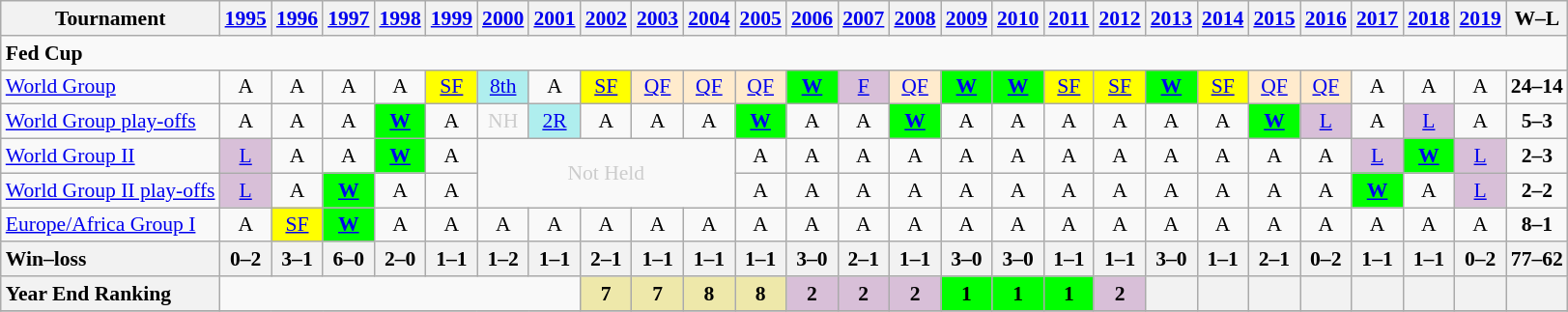<table class=wikitable style=text-align:center;font-size:90%>
<tr>
<th>Tournament</th>
<th><a href='#'>1995</a></th>
<th><a href='#'>1996</a></th>
<th><a href='#'>1997</a></th>
<th><a href='#'>1998</a></th>
<th><a href='#'>1999</a></th>
<th><a href='#'>2000</a></th>
<th><a href='#'>2001</a></th>
<th><a href='#'>2002</a></th>
<th><a href='#'>2003</a></th>
<th><a href='#'>2004</a></th>
<th><a href='#'>2005</a></th>
<th><a href='#'>2006</a></th>
<th><a href='#'>2007</a></th>
<th><a href='#'>2008</a></th>
<th><a href='#'>2009</a></th>
<th><a href='#'>2010</a></th>
<th><a href='#'>2011</a></th>
<th><a href='#'>2012</a></th>
<th><a href='#'>2013</a></th>
<th><a href='#'>2014</a></th>
<th><a href='#'>2015</a></th>
<th><a href='#'>2016</a></th>
<th><a href='#'>2017</a></th>
<th><a href='#'>2018</a></th>
<th><a href='#'>2019</a></th>
<th>W–L</th>
</tr>
<tr>
<td colspan=40 align=left><strong>Fed Cup</strong></td>
</tr>
<tr>
<td align=left><a href='#'>World Group</a></td>
<td>A</td>
<td>A</td>
<td>A</td>
<td>A</td>
<td bgcolor=yellow><a href='#'>SF</a></td>
<td bgcolor=afeeee><a href='#'>8th</a></td>
<td>A</td>
<td bgcolor=yellow><a href='#'>SF</a></td>
<td bgcolor=ffebcd><a href='#'>QF</a></td>
<td bgcolor=ffebcd><a href='#'>QF</a></td>
<td bgcolor=ffebcd><a href='#'>QF</a></td>
<td bgcolor=lime><a href='#'><strong>W</strong></a></td>
<td bgcolor=thistle><a href='#'>F</a></td>
<td bgcolor=ffebcd><a href='#'>QF</a></td>
<td bgcolor=lime><a href='#'><strong>W</strong></a></td>
<td bgcolor=lime><a href='#'><strong>W</strong></a></td>
<td bgcolor=yellow><a href='#'>SF</a></td>
<td bgcolor=yellow><a href='#'>SF</a></td>
<td bgcolor=lime><a href='#'><strong>W</strong></a></td>
<td bgcolor=yellow><a href='#'>SF</a></td>
<td bgcolor=ffebcd><a href='#'>QF</a></td>
<td bgcolor=ffebcd><a href='#'>QF</a></td>
<td>A</td>
<td>A</td>
<td>A</td>
<td><strong>24–14</strong></td>
</tr>
<tr>
<td align=left><a href='#'>World Group play-offs</a></td>
<td>A</td>
<td>A</td>
<td>A</td>
<td bgcolor=lime><a href='#'><strong>W</strong></a></td>
<td>A</td>
<td style=color:#ccc>NH</td>
<td bgcolor=afeeee><a href='#'>2R</a></td>
<td>A</td>
<td>A</td>
<td>A</td>
<td bgcolor=lime><a href='#'><strong>W</strong></a></td>
<td>A</td>
<td>A</td>
<td bgcolor=lime><a href='#'><strong>W</strong></a></td>
<td>A</td>
<td>A</td>
<td>A</td>
<td>A</td>
<td>A</td>
<td>A</td>
<td bgcolor=lime><a href='#'><strong>W</strong></a></td>
<td bgcolor=thistle><a href='#'>L</a></td>
<td>A</td>
<td bgcolor=thistle><a href='#'>L</a></td>
<td>A</td>
<td><strong>5–3</strong></td>
</tr>
<tr>
<td align=left><a href='#'>World Group II</a></td>
<td bgcolor=thistle><a href='#'>L</a></td>
<td>A</td>
<td>A</td>
<td bgcolor=lime><a href='#'><strong>W</strong></a></td>
<td>A</td>
<td colspan=5 rowspan=2 style=color:#ccc>Not Held</td>
<td>A</td>
<td>A</td>
<td>A</td>
<td>A</td>
<td>A</td>
<td>A</td>
<td>A</td>
<td>A</td>
<td>A</td>
<td>A</td>
<td>A</td>
<td>A</td>
<td bgcolor=thistle><a href='#'>L</a></td>
<td bgcolor=lime><a href='#'><strong>W</strong></a></td>
<td bgcolor=thistle><a href='#'>L</a></td>
<td><strong>2–3</strong></td>
</tr>
<tr>
<td align=left><a href='#'>World Group II play-offs</a></td>
<td bgcolor=thistle><a href='#'>L</a></td>
<td>A</td>
<td bgcolor=lime><a href='#'><strong>W</strong></a></td>
<td>A</td>
<td>A</td>
<td>A</td>
<td>A</td>
<td>A</td>
<td>A</td>
<td>A</td>
<td>A</td>
<td>A</td>
<td>A</td>
<td>A</td>
<td>A</td>
<td>A</td>
<td>A</td>
<td bgcolor=lime><a href='#'><strong>W</strong></a></td>
<td>A</td>
<td bgcolor=thistle><a href='#'>L</a></td>
<td><strong>2–2</strong></td>
</tr>
<tr>
<td align=left><a href='#'>Europe/Africa Group I</a></td>
<td>A</td>
<td bgcolor=yellow><a href='#'>SF</a></td>
<td bgcolor=lime><a href='#'><strong>W</strong></a></td>
<td>A</td>
<td>A</td>
<td>A</td>
<td>A</td>
<td>A</td>
<td>A</td>
<td>A</td>
<td>A</td>
<td>A</td>
<td>A</td>
<td>A</td>
<td>A</td>
<td>A</td>
<td>A</td>
<td>A</td>
<td>A</td>
<td>A</td>
<td>A</td>
<td>A</td>
<td>A</td>
<td>A</td>
<td>A</td>
<td><strong>8–1</strong></td>
</tr>
<tr>
<th style=text-align:left>Win–loss</th>
<th>0–2</th>
<th>3–1</th>
<th>6–0</th>
<th>2–0</th>
<th>1–1</th>
<th>1–2</th>
<th>1–1</th>
<th>2–1</th>
<th>1–1</th>
<th>1–1</th>
<th>1–1</th>
<th>3–0</th>
<th>2–1</th>
<th>1–1</th>
<th>3–0</th>
<th>3–0</th>
<th>1–1</th>
<th>1–1</th>
<th>3–0</th>
<th>1–1</th>
<th>2–1</th>
<th>0–2</th>
<th>1–1</th>
<th>1–1</th>
<th>0–2</th>
<th>77–62</th>
</tr>
<tr>
<th style=text-align:left>Year End Ranking</th>
<td colspan=7 style=color:#ccc></td>
<td bgcolor=EEE8AA><strong>7</strong></td>
<td bgcolor=EEE8AA><strong>7</strong></td>
<td bgcolor=EEE8AA><strong>8</strong></td>
<td bgcolor=EEE8AA><strong>8</strong></td>
<td bgcolor=thistle><strong>2</strong></td>
<td bgcolor=thistle><strong>2</strong></td>
<td bgcolor=thistle><strong>2</strong></td>
<td bgcolor=lime><strong>1</strong></td>
<td bgcolor=lime><strong>1</strong></td>
<td bgcolor=lime><strong>1</strong></td>
<td bgcolor=thistle><strong>2</strong></td>
<th></th>
<th></th>
<th></th>
<th></th>
<th></th>
<th></th>
<th></th>
<th></th>
</tr>
<tr>
</tr>
</table>
